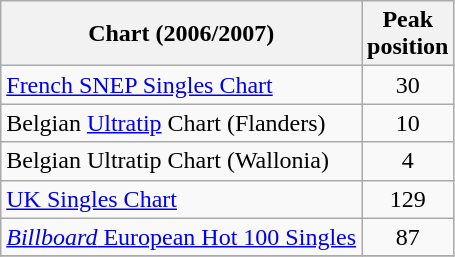<table class="wikitable sortable">
<tr>
<th>Chart (2006/2007)</th>
<th align="center">Peak<br>position</th>
</tr>
<tr>
<td><a href='#'>French SNEP Singles Chart</a></td>
<td align="center">30</td>
</tr>
<tr>
<td>Belgian <a href='#'>Ultratip</a> Chart (Flanders)</td>
<td align="center">10</td>
</tr>
<tr>
<td>Belgian Ultratip Chart (Wallonia)</td>
<td align="center">4</td>
</tr>
<tr>
<td><a href='#'>UK Singles Chart</a></td>
<td align="center">129</td>
</tr>
<tr>
<td><a href='#'><em>Billboard</em> European Hot 100 Singles</a></td>
<td align="center">87</td>
</tr>
<tr>
</tr>
</table>
